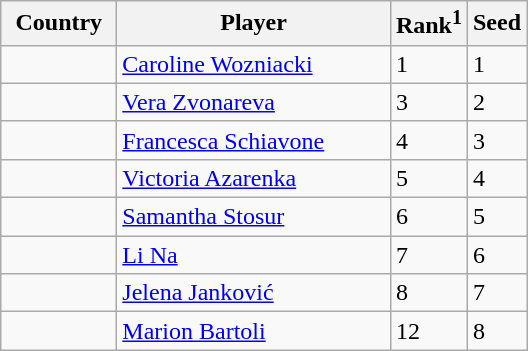<table class="wikitable">
<tr>
<th width="70">Country</th>
<th width="175">Player</th>
<th>Rank<sup>1</sup></th>
<th>Seed</th>
</tr>
<tr>
<td></td>
<td><a href='#'>Caroline Wozniacki</a></td>
<td>1</td>
<td>1</td>
</tr>
<tr>
<td></td>
<td><a href='#'>Vera Zvonareva</a></td>
<td>3</td>
<td>2</td>
</tr>
<tr>
<td></td>
<td><a href='#'>Francesca Schiavone</a></td>
<td>4</td>
<td>3</td>
</tr>
<tr>
<td></td>
<td><a href='#'>Victoria Azarenka</a></td>
<td>5</td>
<td>4</td>
</tr>
<tr>
<td></td>
<td><a href='#'>Samantha Stosur</a></td>
<td>6</td>
<td>5</td>
</tr>
<tr>
<td></td>
<td><a href='#'>Li Na</a></td>
<td>7</td>
<td>6</td>
</tr>
<tr>
<td></td>
<td><a href='#'>Jelena Janković</a></td>
<td>8</td>
<td>7</td>
</tr>
<tr>
<td></td>
<td><a href='#'>Marion Bartoli</a></td>
<td>12</td>
<td>8<br></td>
</tr>
</table>
